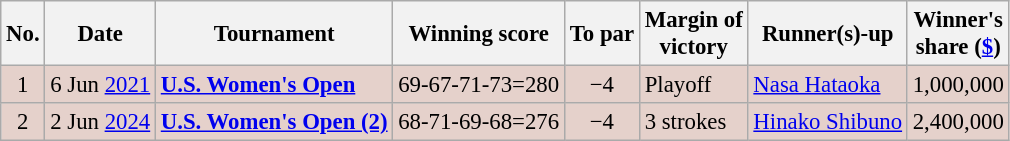<table class="wikitable" style="font-size:95%;">
<tr>
<th>No.</th>
<th>Date</th>
<th>Tournament</th>
<th>Winning score</th>
<th>To par</th>
<th>Margin of<br>victory</th>
<th>Runner(s)-up</th>
<th>Winner's<br>share (<a href='#'>$</a>)</th>
</tr>
<tr style="background:#e5d1cb;">
<td align=center>1</td>
<td align=right>6 Jun <a href='#'>2021</a></td>
<td><strong><a href='#'>U.S. Women's Open</a></strong></td>
<td align=right>69-67-71-73=280</td>
<td align=center>−4</td>
<td>Playoff</td>
<td> <a href='#'>Nasa Hataoka</a></td>
<td align=center>1,000,000</td>
</tr>
<tr style="background:#e5d1cb;">
<td align=center>2</td>
<td align=right>2 Jun <a href='#'>2024</a></td>
<td><strong><a href='#'>U.S. Women's Open (2)</a></strong></td>
<td align=right>68-71-69-68=276</td>
<td align=center>−4</td>
<td>3 strokes</td>
<td> <a href='#'>Hinako Shibuno</a></td>
<td align=center>2,400,000</td>
</tr>
</table>
